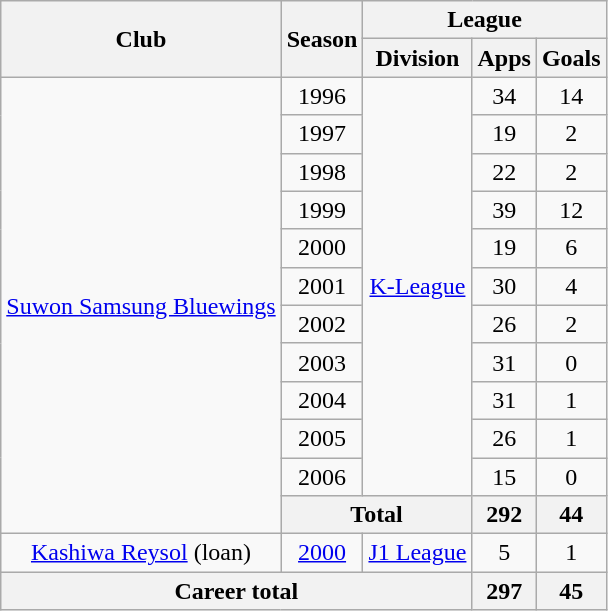<table class="wikitable" style="text-align:center">
<tr>
<th rowspan="2">Club</th>
<th rowspan="2">Season</th>
<th colspan="3">League</th>
</tr>
<tr>
<th>Division</th>
<th>Apps</th>
<th>Goals</th>
</tr>
<tr>
<td rowspan="12"><a href='#'>Suwon Samsung Bluewings</a></td>
<td>1996</td>
<td rowspan="11"><a href='#'>K-League</a></td>
<td>34</td>
<td>14</td>
</tr>
<tr>
<td>1997</td>
<td>19</td>
<td>2</td>
</tr>
<tr>
<td>1998</td>
<td>22</td>
<td>2</td>
</tr>
<tr>
<td>1999</td>
<td>39</td>
<td>12</td>
</tr>
<tr>
<td>2000</td>
<td>19</td>
<td>6</td>
</tr>
<tr>
<td>2001</td>
<td>30</td>
<td>4</td>
</tr>
<tr>
<td>2002</td>
<td>26</td>
<td>2</td>
</tr>
<tr>
<td>2003</td>
<td>31</td>
<td>0</td>
</tr>
<tr>
<td>2004</td>
<td>31</td>
<td>1</td>
</tr>
<tr>
<td>2005</td>
<td>26</td>
<td>1</td>
</tr>
<tr>
<td>2006</td>
<td>15</td>
<td>0</td>
</tr>
<tr>
<th colspan="2">Total</th>
<th>292</th>
<th>44</th>
</tr>
<tr>
<td><a href='#'>Kashiwa Reysol</a> (loan)</td>
<td><a href='#'>2000</a></td>
<td><a href='#'>J1 League</a></td>
<td>5</td>
<td>1</td>
</tr>
<tr>
<th colspan="3">Career total</th>
<th>297</th>
<th>45</th>
</tr>
</table>
